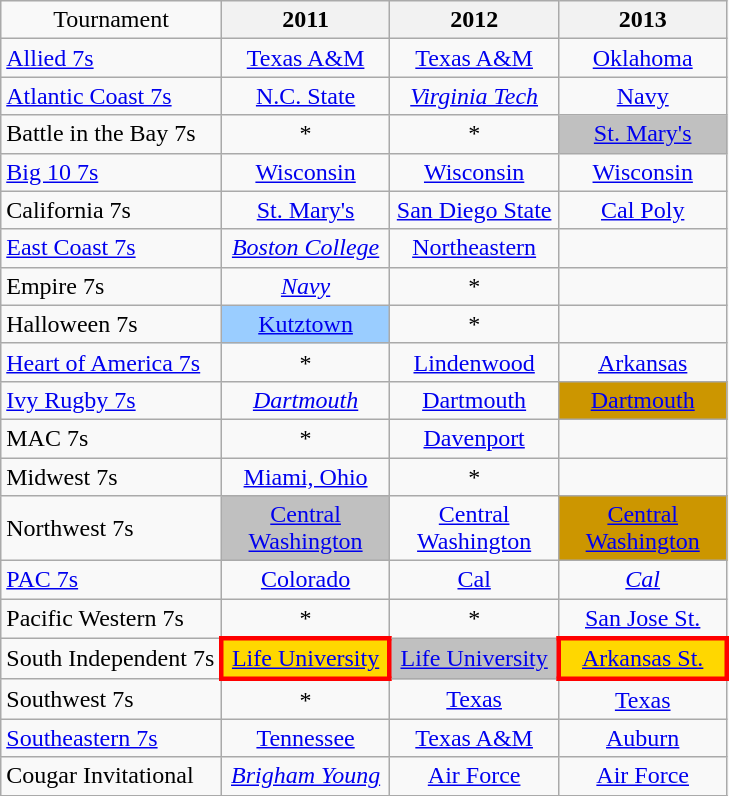<table class="wikitable" style="text-align:center;">
<tr valign="top">
<td>Tournament</td>
<th width="105px">2011</th>
<th width="105px">2012</th>
<th width="105px">2013</th>
</tr>
<tr>
<td align="left"><a href='#'>Allied 7s</a></td>
<td><a href='#'>Texas A&M</a></td>
<td><a href='#'>Texas A&M</a></td>
<td><a href='#'>Oklahoma</a></td>
</tr>
<tr>
<td align="left"><a href='#'>Atlantic Coast 7s</a></td>
<td><a href='#'>N.C. State</a></td>
<td><em><a href='#'>Virginia Tech</a></em></td>
<td><a href='#'>Navy</a></td>
</tr>
<tr>
<td align="left">Battle in the Bay 7s</td>
<td>*</td>
<td>*</td>
<td bgcolor=silver><a href='#'>St. Mary's</a></td>
</tr>
<tr>
<td align="left"><a href='#'>Big 10 7s</a></td>
<td><a href='#'>Wisconsin</a></td>
<td><a href='#'>Wisconsin</a></td>
<td><a href='#'>Wisconsin</a></td>
</tr>
<tr>
<td align="left">California 7s</td>
<td><a href='#'>St. Mary's</a></td>
<td><a href='#'>San Diego State</a></td>
<td><a href='#'>Cal Poly</a></td>
</tr>
<tr>
<td align="left"><a href='#'>East Coast 7s</a></td>
<td><em><a href='#'>Boston College</a></em></td>
<td><a href='#'>Northeastern</a></td>
<td></td>
</tr>
<tr>
<td align="left">Empire 7s</td>
<td><em><a href='#'>Navy</a></em></td>
<td>*</td>
<td></td>
</tr>
<tr>
<td align="left">Halloween 7s</td>
<td bgcolor=#9acdff><a href='#'>Kutztown</a></td>
<td>*</td>
<td></td>
</tr>
<tr>
<td align="left"><a href='#'>Heart of America 7s</a></td>
<td>*</td>
<td><a href='#'>Lindenwood</a></td>
<td><a href='#'>Arkansas</a></td>
</tr>
<tr>
<td align="left"><a href='#'>Ivy Rugby 7s</a></td>
<td><em><a href='#'>Dartmouth</a></em></td>
<td><a href='#'>Dartmouth</a></td>
<td bgcolor=#cc9966;><a href='#'>Dartmouth</a></td>
</tr>
<tr>
<td align="left">MAC 7s</td>
<td>*</td>
<td><a href='#'>Davenport</a></td>
<td></td>
</tr>
<tr>
<td align="left">Midwest 7s</td>
<td><a href='#'>Miami, Ohio</a></td>
<td>*</td>
<td></td>
</tr>
<tr>
<td align="left">Northwest 7s</td>
<td bgcolor=silver><a href='#'>Central Washington</a></td>
<td><a href='#'>Central Washington</a></td>
<td bgcolor=#cc9966;><a href='#'>Central Washington</a></td>
</tr>
<tr>
<td align="left"><a href='#'>PAC 7s</a></td>
<td><a href='#'>Colorado</a></td>
<td><a href='#'>Cal</a></td>
<td><em><a href='#'>Cal</a></em></td>
</tr>
<tr>
<td align="left">Pacific Western 7s</td>
<td>*</td>
<td>*</td>
<td><a href='#'>San Jose St.</a></td>
</tr>
<tr>
<td align="left">South Independent 7s</td>
<td style="border:3px solid red" bgcolor=gold><a href='#'>Life University</a></td>
<td bgcolor=silver><a href='#'>Life University</a></td>
<td style="border:3px solid red" bgcolor=gold><a href='#'>Arkansas St.</a></td>
</tr>
<tr>
<td align="left">Southwest 7s</td>
<td>*</td>
<td><a href='#'>Texas</a></td>
<td><a href='#'>Texas</a></td>
</tr>
<tr>
<td align="left"><a href='#'>Southeastern 7s</a></td>
<td><a href='#'>Tennessee</a></td>
<td><a href='#'>Texas A&M</a></td>
<td><a href='#'>Auburn</a></td>
</tr>
<tr>
<td align="left">Cougar Invitational</td>
<td><em><a href='#'>Brigham Young</a></em></td>
<td><a href='#'>Air Force</a></td>
<td><a href='#'>Air Force</a></td>
</tr>
<tr>
</tr>
</table>
